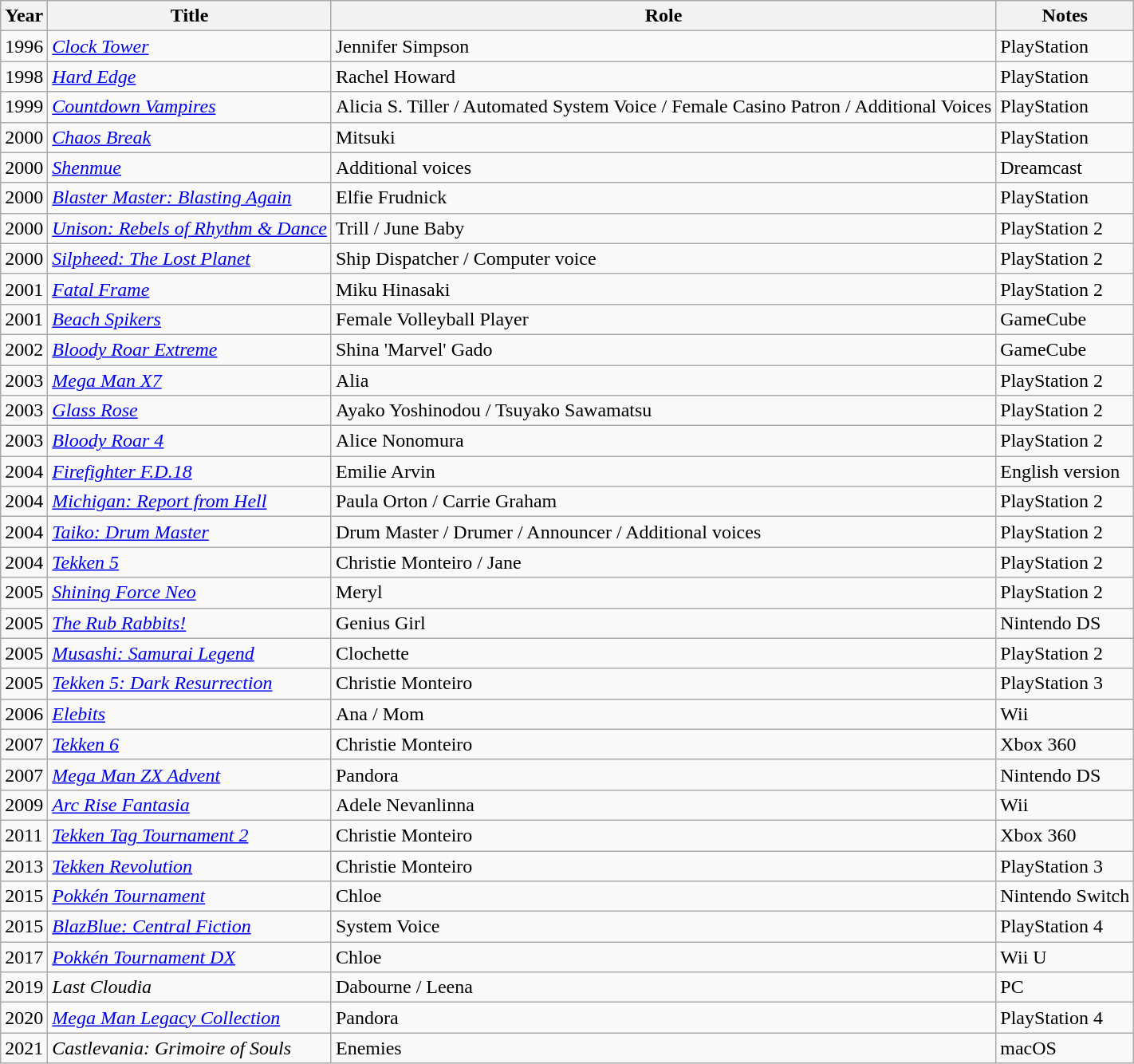<table class="wikitable sortable plainrowheaders">
<tr>
<th class="unsortable">Year</th>
<th class="unsortable">Title</th>
<th class="unsortable">Role</th>
<th class="unsortable">Notes</th>
</tr>
<tr>
<td>1996</td>
<td><em><a href='#'>Clock Tower</a></em></td>
<td>Jennifer Simpson</td>
<td>PlayStation</td>
</tr>
<tr>
<td>1998</td>
<td><em><a href='#'>Hard Edge</a></em></td>
<td>Rachel Howard</td>
<td>PlayStation</td>
</tr>
<tr>
<td>1999</td>
<td><em><a href='#'>Countdown Vampires</a></em></td>
<td>Alicia S. Tiller / Automated System Voice / Female Casino Patron / Additional Voices</td>
<td>PlayStation</td>
</tr>
<tr>
<td>2000</td>
<td><em><a href='#'>Chaos Break</a></em></td>
<td>Mitsuki</td>
<td>PlayStation</td>
</tr>
<tr>
<td>2000</td>
<td><em><a href='#'>Shenmue</a></em></td>
<td>Additional voices</td>
<td>Dreamcast</td>
</tr>
<tr>
<td>2000</td>
<td><em><a href='#'>Blaster Master: Blasting Again</a></em></td>
<td>Elfie Frudnick</td>
<td>PlayStation</td>
</tr>
<tr>
<td>2000</td>
<td><em><a href='#'>Unison: Rebels of Rhythm & Dance</a></em></td>
<td>Trill / June Baby</td>
<td>PlayStation 2</td>
</tr>
<tr>
<td>2000</td>
<td><em><a href='#'>Silpheed: The Lost Planet</a></em></td>
<td>Ship Dispatcher / Computer voice</td>
<td>PlayStation 2</td>
</tr>
<tr>
<td>2001</td>
<td><em><a href='#'>Fatal Frame</a></em></td>
<td>Miku Hinasaki</td>
<td>PlayStation 2</td>
</tr>
<tr>
<td>2001</td>
<td><em><a href='#'>Beach Spikers</a></em></td>
<td>Female Volleyball Player</td>
<td>GameCube</td>
</tr>
<tr>
<td>2002</td>
<td><em><a href='#'>Bloody Roar Extreme</a></em></td>
<td>Shina 'Marvel' Gado</td>
<td>GameCube</td>
</tr>
<tr>
<td>2003</td>
<td><em><a href='#'>Mega Man X7</a></em></td>
<td>Alia</td>
<td>PlayStation 2</td>
</tr>
<tr>
<td>2003</td>
<td><em><a href='#'>Glass Rose</a></em></td>
<td>Ayako Yoshinodou / Tsuyako Sawamatsu</td>
<td>PlayStation 2</td>
</tr>
<tr>
<td>2003</td>
<td><em><a href='#'>Bloody Roar 4</a></em></td>
<td>Alice Nonomura</td>
<td>PlayStation 2</td>
</tr>
<tr>
<td>2004</td>
<td><em><a href='#'>Firefighter F.D.18</a></em></td>
<td>Emilie Arvin</td>
<td>English version</td>
</tr>
<tr>
<td>2004</td>
<td><em><a href='#'>Michigan: Report from Hell</a></em></td>
<td>Paula Orton / Carrie Graham</td>
<td>PlayStation 2</td>
</tr>
<tr>
<td>2004</td>
<td><em><a href='#'>Taiko: Drum Master</a></em></td>
<td>Drum Master / Drumer / Announcer / Additional voices</td>
<td>PlayStation 2</td>
</tr>
<tr>
<td>2004</td>
<td><em><a href='#'>Tekken 5</a></em></td>
<td>Christie Monteiro / Jane</td>
<td>PlayStation 2</td>
</tr>
<tr>
<td>2005</td>
<td><em><a href='#'>Shining Force Neo</a></em></td>
<td>Meryl</td>
<td>PlayStation 2</td>
</tr>
<tr>
<td>2005</td>
<td><em><a href='#'>The Rub Rabbits!</a></em></td>
<td>Genius Girl</td>
<td>Nintendo DS</td>
</tr>
<tr>
<td>2005</td>
<td><em><a href='#'>Musashi: Samurai Legend</a></em></td>
<td>Clochette</td>
<td>PlayStation 2</td>
</tr>
<tr>
<td>2005</td>
<td><em><a href='#'>Tekken 5: Dark Resurrection</a></em></td>
<td>Christie Monteiro</td>
<td>PlayStation 3</td>
</tr>
<tr>
<td>2006</td>
<td><em><a href='#'>Elebits</a></em></td>
<td>Ana / Mom</td>
<td>Wii</td>
</tr>
<tr>
<td>2007</td>
<td><em><a href='#'>Tekken 6</a></em></td>
<td>Christie Monteiro</td>
<td>Xbox 360</td>
</tr>
<tr>
<td>2007</td>
<td><em><a href='#'>Mega Man ZX Advent</a></em></td>
<td>Pandora</td>
<td>Nintendo DS</td>
</tr>
<tr>
<td>2009</td>
<td><em><a href='#'>Arc Rise Fantasia</a></em></td>
<td>Adele Nevanlinna</td>
<td>Wii</td>
</tr>
<tr>
<td>2011</td>
<td><em><a href='#'>Tekken Tag Tournament 2</a></em></td>
<td>Christie Monteiro</td>
<td>Xbox 360</td>
</tr>
<tr>
<td>2013</td>
<td><em><a href='#'>Tekken Revolution</a></em></td>
<td>Christie Monteiro</td>
<td>PlayStation 3</td>
</tr>
<tr>
<td>2015</td>
<td><em><a href='#'>Pokkén Tournament</a></em></td>
<td>Chloe</td>
<td>Nintendo Switch</td>
</tr>
<tr>
<td>2015</td>
<td><em><a href='#'>BlazBlue: Central Fiction</a></em></td>
<td>System Voice</td>
<td>PlayStation 4</td>
</tr>
<tr>
<td>2017</td>
<td><em><a href='#'>Pokkén Tournament DX</a></em></td>
<td>Chloe</td>
<td>Wii U</td>
</tr>
<tr>
<td>2019</td>
<td><em>Last Cloudia</em></td>
<td>Dabourne / Leena</td>
<td>PC</td>
</tr>
<tr>
<td>2020</td>
<td><em><a href='#'>Mega Man Legacy Collection</a></em></td>
<td>Pandora</td>
<td>PlayStation 4</td>
</tr>
<tr>
<td>2021</td>
<td><em>Castlevania: Grimoire of Souls</em></td>
<td>Enemies</td>
<td>macOS</td>
</tr>
</table>
